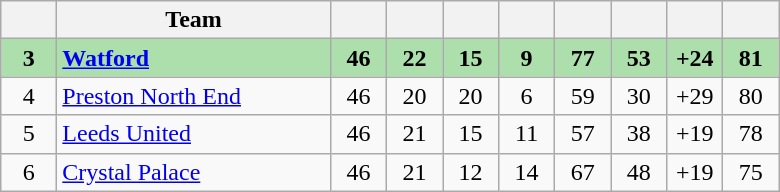<table class="wikitable" style="text-align:center">
<tr>
<th width="30"></th>
<th width="175">Team</th>
<th width="30"></th>
<th width="30"></th>
<th width="30"></th>
<th width="30"></th>
<th width="30"></th>
<th width="30"></th>
<th width="30"></th>
<th width="30"></th>
</tr>
<tr bgcolor=#ADDFAD>
<td><strong>3</strong></td>
<td align=left><strong><a href='#'>Watford</a></strong></td>
<td><strong>46</strong></td>
<td><strong>22</strong></td>
<td><strong>15</strong></td>
<td><strong>9</strong></td>
<td><strong>77</strong></td>
<td><strong>53</strong></td>
<td><strong>+24</strong></td>
<td><strong>81</strong></td>
</tr>
<tr>
<td>4</td>
<td align=left><a href='#'>Preston North End</a></td>
<td>46</td>
<td>20</td>
<td>20</td>
<td>6</td>
<td>59</td>
<td>30</td>
<td>+29</td>
<td>80</td>
</tr>
<tr>
<td>5</td>
<td align=left><a href='#'>Leeds United</a></td>
<td>46</td>
<td>21</td>
<td>15</td>
<td>11</td>
<td>57</td>
<td>38</td>
<td>+19</td>
<td>78</td>
</tr>
<tr>
<td>6</td>
<td align=left><a href='#'>Crystal Palace</a></td>
<td>46</td>
<td>21</td>
<td>12</td>
<td>14</td>
<td>67</td>
<td>48</td>
<td>+19</td>
<td>75</td>
</tr>
</table>
